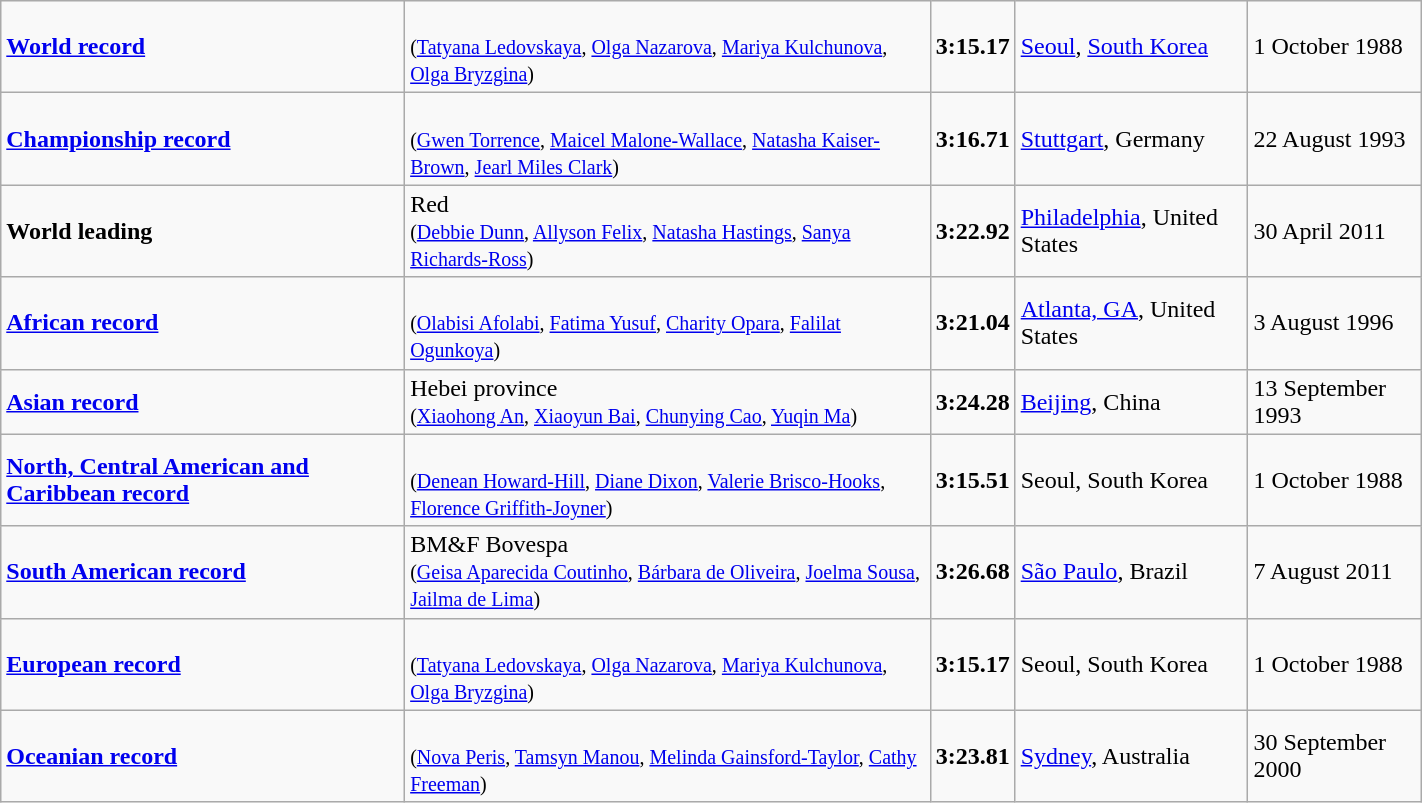<table class="wikitable" width=75%>
<tr>
<td><strong><a href='#'>World record</a></strong></td>
<td> <br><small>(<a href='#'>Tatyana Ledovskaya</a>, <a href='#'>Olga Nazarova</a>, <a href='#'>Mariya Kulchunova</a>, <a href='#'>Olga Bryzgina</a>)</small></td>
<td><strong>3:15.17</strong></td>
<td><a href='#'>Seoul</a>, <a href='#'>South Korea</a></td>
<td>1 October 1988</td>
</tr>
<tr>
<td><strong><a href='#'>Championship record</a></strong></td>
<td> <br><small>(<a href='#'>Gwen Torrence</a>, <a href='#'>Maicel Malone-Wallace</a>, <a href='#'>Natasha Kaiser-Brown</a>, <a href='#'>Jearl Miles Clark</a>)</small></td>
<td><strong>3:16.71</strong></td>
<td><a href='#'>Stuttgart</a>, Germany</td>
<td>22 August 1993</td>
</tr>
<tr>
<td><strong>World leading</strong></td>
<td> Red<br><small>(<a href='#'>Debbie Dunn</a>, <a href='#'>Allyson Felix</a>, <a href='#'>Natasha Hastings</a>, <a href='#'>Sanya Richards-Ross</a>)</small></td>
<td><strong>3:22.92</strong></td>
<td><a href='#'>Philadelphia</a>, United States</td>
<td>30 April 2011</td>
</tr>
<tr>
<td><strong><a href='#'>African record</a></strong></td>
<td> <br><small>(<a href='#'>Olabisi Afolabi</a>, <a href='#'>Fatima Yusuf</a>, <a href='#'>Charity Opara</a>, <a href='#'>Falilat Ogunkoya</a>)</small></td>
<td><strong>3:21.04</strong></td>
<td><a href='#'>Atlanta, GA</a>, United States</td>
<td>3 August 1996</td>
</tr>
<tr>
<td><strong><a href='#'>Asian record</a></strong></td>
<td> Hebei province<br><small>(<a href='#'>Xiaohong An</a>, <a href='#'>Xiaoyun Bai</a>, <a href='#'>Chunying Cao</a>, <a href='#'>Yuqin Ma</a>)</small></td>
<td><strong>3:24.28</strong></td>
<td><a href='#'>Beijing</a>, China</td>
<td>13 September 1993</td>
</tr>
<tr>
<td><strong><a href='#'>North, Central American and Caribbean record</a></strong></td>
<td> <br><small>(<a href='#'>Denean Howard-Hill</a>, <a href='#'>Diane Dixon</a>, <a href='#'>Valerie Brisco-Hooks</a>, <a href='#'>Florence Griffith-Joyner</a>)</small></td>
<td><strong>3:15.51</strong></td>
<td>Seoul, South Korea</td>
<td>1 October 1988</td>
</tr>
<tr>
<td><strong><a href='#'>South American record</a></strong></td>
<td> BM&F Bovespa<br><small>(<a href='#'>Geisa Aparecida Coutinho</a>, <a href='#'>Bárbara de Oliveira</a>, <a href='#'>Joelma Sousa</a>, <a href='#'>Jailma de Lima</a>)</small></td>
<td><strong>3:26.68</strong></td>
<td><a href='#'>São Paulo</a>, Brazil</td>
<td>7 August 2011</td>
</tr>
<tr>
<td><strong><a href='#'>European record</a></strong></td>
<td> <br><small>(<a href='#'>Tatyana Ledovskaya</a>, <a href='#'>Olga Nazarova</a>, <a href='#'>Mariya Kulchunova</a>, <a href='#'>Olga Bryzgina</a>)</small></td>
<td><strong>3:15.17</strong></td>
<td>Seoul, South Korea</td>
<td>1 October 1988</td>
</tr>
<tr>
<td><strong><a href='#'>Oceanian record</a></strong></td>
<td> <br><small>(<a href='#'>Nova Peris</a>, <a href='#'>Tamsyn Manou</a>, <a href='#'>Melinda Gainsford-Taylor</a>, <a href='#'>Cathy Freeman</a>)</small></td>
<td><strong>3:23.81</strong></td>
<td><a href='#'>Sydney</a>, Australia</td>
<td>30 September 2000</td>
</tr>
</table>
